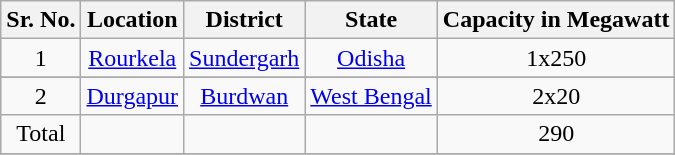<table class="wikitable sortable" style="background;">
<tr>
<th>Sr. No.</th>
<th>Location</th>
<th>District</th>
<th>State</th>
<th>Capacity in Megawatt</th>
</tr>
<tr style="text-align:center;">
<td>1</td>
<td><a href='#'>Rourkela</a></td>
<td><a href='#'>Sundergarh</a></td>
<td><a href='#'>Odisha</a></td>
<td>1x250</td>
</tr>
<tr style="text-align:center;".>
</tr>
<tr style="text-align:center;">
<td>2</td>
<td><a href='#'>Durgapur</a></td>
<td><a href='#'>Burdwan</a></td>
<td><a href='#'>West Bengal</a></td>
<td>2x20</td>
</tr>
<tr style="text-align:center;">
<td>Total</td>
<td></td>
<td></td>
<td></td>
<td>290</td>
</tr>
<tr style="text-align:center;">
</tr>
</table>
